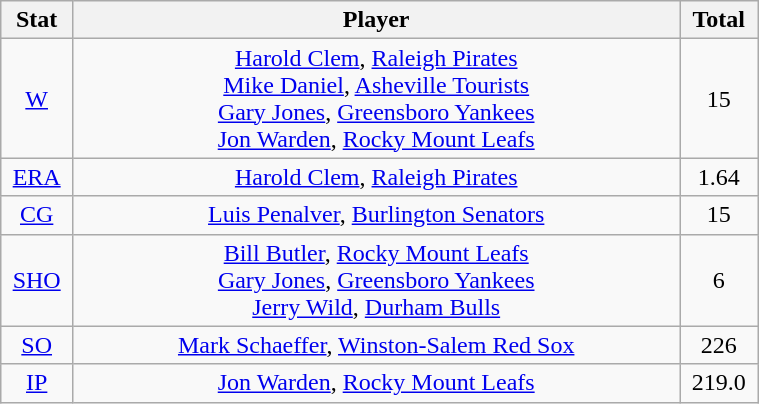<table class="wikitable" width="40%" style="text-align:center;">
<tr>
<th width="5%">Stat</th>
<th width="60%">Player</th>
<th width="5%">Total</th>
</tr>
<tr>
<td><a href='#'>W</a></td>
<td><a href='#'>Harold Clem</a>, <a href='#'>Raleigh Pirates</a> <br> <a href='#'>Mike Daniel</a>, <a href='#'>Asheville Tourists</a> <br> <a href='#'>Gary Jones</a>, <a href='#'>Greensboro Yankees</a> <br> <a href='#'>Jon Warden</a>, <a href='#'>Rocky Mount Leafs</a></td>
<td>15</td>
</tr>
<tr>
<td><a href='#'>ERA</a></td>
<td><a href='#'>Harold Clem</a>, <a href='#'>Raleigh Pirates</a></td>
<td>1.64</td>
</tr>
<tr>
<td><a href='#'>CG</a></td>
<td><a href='#'>Luis Penalver</a>, <a href='#'>Burlington Senators</a></td>
<td>15</td>
</tr>
<tr>
<td><a href='#'>SHO</a></td>
<td><a href='#'>Bill Butler</a>, <a href='#'>Rocky Mount Leafs</a> <br> <a href='#'>Gary Jones</a>, <a href='#'>Greensboro Yankees</a> <br> <a href='#'>Jerry Wild</a>, <a href='#'>Durham Bulls</a></td>
<td>6</td>
</tr>
<tr>
<td><a href='#'>SO</a></td>
<td><a href='#'>Mark Schaeffer</a>, <a href='#'>Winston-Salem Red Sox</a></td>
<td>226</td>
</tr>
<tr>
<td><a href='#'>IP</a></td>
<td><a href='#'>Jon Warden</a>, <a href='#'>Rocky Mount Leafs</a></td>
<td>219.0</td>
</tr>
</table>
